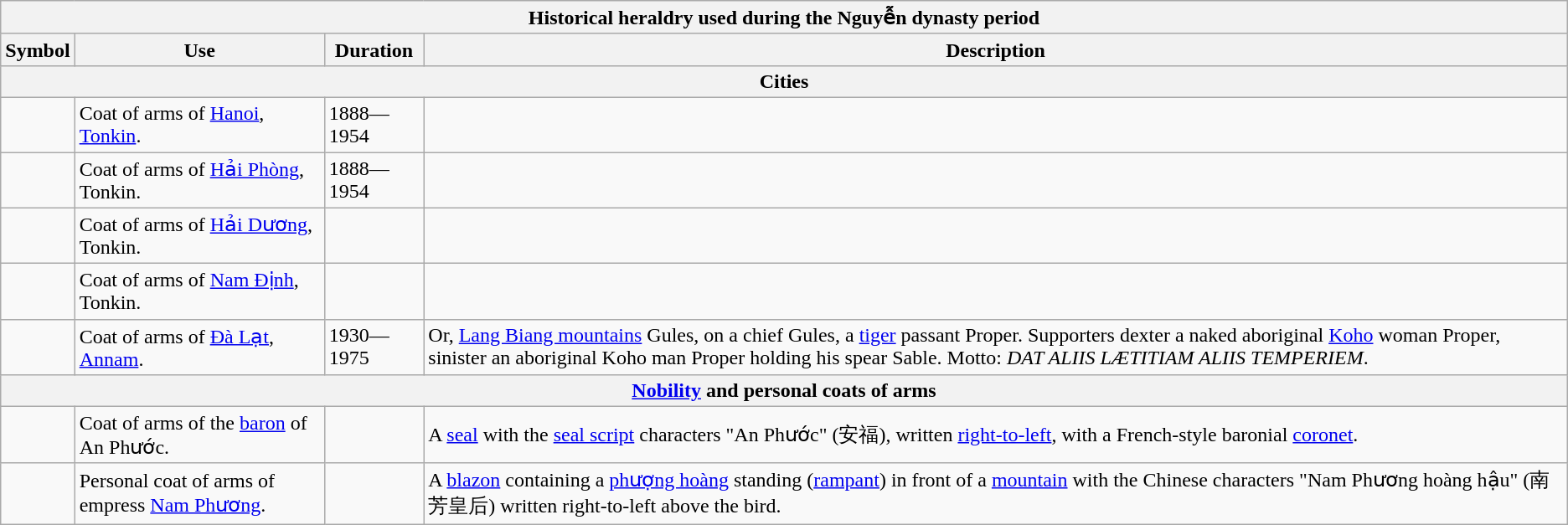<table class="wikitable" style="font-size: 100%">
<tr>
<th colspan=4>Historical heraldry used during the Nguyễn dynasty period</th>
</tr>
<tr>
<th>Symbol</th>
<th>Use</th>
<th>Duration</th>
<th>Description</th>
</tr>
<tr>
<th colspan=4>Cities</th>
</tr>
<tr>
<td></td>
<td>Coat of arms of <a href='#'>Hanoi</a>, <a href='#'>Tonkin</a>.</td>
<td>1888—1954</td>
<td></td>
</tr>
<tr>
<td></td>
<td>Coat of arms of <a href='#'>Hải Phòng</a>, Tonkin.</td>
<td>1888—1954</td>
<td></td>
</tr>
<tr>
<td></td>
<td>Coat of arms of <a href='#'>Hải Dương</a>, Tonkin.</td>
<td></td>
<td></td>
</tr>
<tr>
<td></td>
<td>Coat of arms of <a href='#'>Nam Định</a>, Tonkin.</td>
<td></td>
<td></td>
</tr>
<tr>
<td></td>
<td>Coat of arms of <a href='#'>Đà Lạt</a>, <a href='#'>Annam</a>.</td>
<td>1930—1975</td>
<td>Or, <a href='#'>Lang Biang mountains</a> Gules, on a chief Gules, a <a href='#'>tiger</a> passant Proper. Supporters dexter a naked aboriginal <a href='#'>Koho</a> woman Proper, sinister an aboriginal Koho man Proper holding his spear Sable. Motto: <em>DAT ALIIS LÆTITIAM ALIIS TEMPERIEM</em>.</td>
</tr>
<tr>
<th colspan=4><a href='#'>Nobility</a> and personal coats of arms</th>
</tr>
<tr>
<td></td>
<td>Coat of arms of the <a href='#'>baron</a> of An Phước.</td>
<td></td>
<td>A <a href='#'>seal</a> with the <a href='#'>seal script</a> characters "An Phước" (安福), written <a href='#'>right-to-left</a>, with a French-style baronial <a href='#'>coronet</a>.</td>
</tr>
<tr>
<td></td>
<td>Personal coat of arms of empress <a href='#'>Nam Phương</a>.</td>
<td></td>
<td>A <a href='#'>blazon</a> containing a <a href='#'>phượng hoàng</a> standing (<a href='#'>rampant</a>) in front of a <a href='#'>mountain</a> with the Chinese characters "Nam Phương hoàng hậu" (南芳皇后) written right-to-left above the bird.</td>
</tr>
</table>
